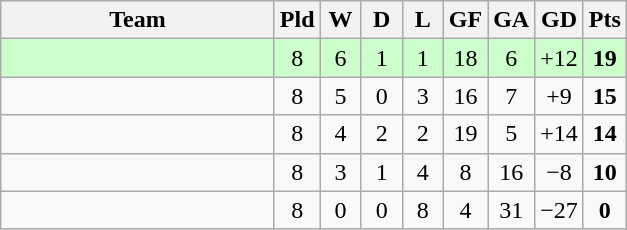<table class="wikitable" style="text-align: center;">
<tr>
<th width="175">Team</th>
<th width="20">Pld</th>
<th width="20">W</th>
<th width="20">D</th>
<th width="20">L</th>
<th width="20">GF</th>
<th width="20">GA</th>
<th width="20">GD</th>
<th width="20">Pts</th>
</tr>
<tr bgcolor="#ccffcc">
<td align=left></td>
<td>8</td>
<td>6</td>
<td>1</td>
<td>1</td>
<td>18</td>
<td>6</td>
<td>+12</td>
<td><strong>19</strong></td>
</tr>
<tr>
<td align="left"></td>
<td>8</td>
<td>5</td>
<td>0</td>
<td>3</td>
<td>16</td>
<td>7</td>
<td>+9</td>
<td><strong>15</strong></td>
</tr>
<tr>
<td align="left"></td>
<td>8</td>
<td>4</td>
<td>2</td>
<td>2</td>
<td>19</td>
<td>5</td>
<td>+14</td>
<td><strong>14</strong></td>
</tr>
<tr>
<td align="left"></td>
<td>8</td>
<td>3</td>
<td>1</td>
<td>4</td>
<td>8</td>
<td>16</td>
<td>−8</td>
<td><strong>10</strong></td>
</tr>
<tr>
<td align="left"></td>
<td>8</td>
<td>0</td>
<td>0</td>
<td>8</td>
<td>4</td>
<td>31</td>
<td>−27</td>
<td><strong>0</strong></td>
</tr>
</table>
